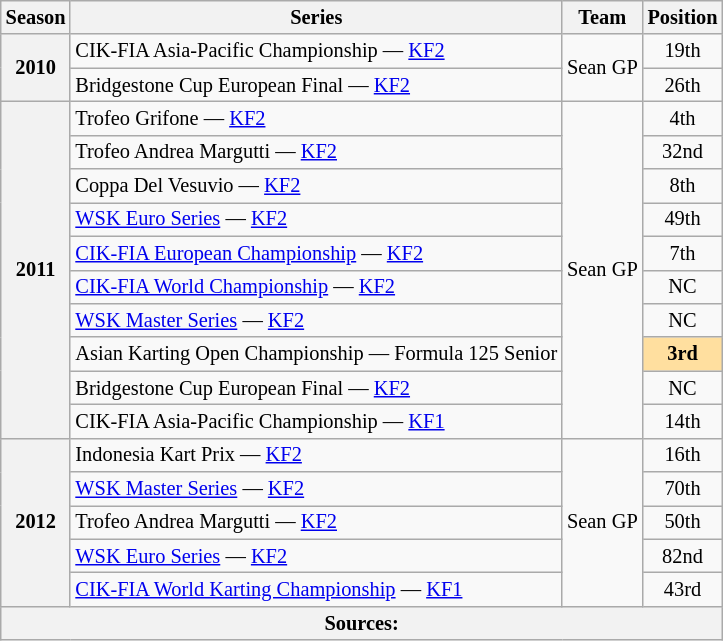<table class="wikitable" style="font-size: 85%; text-align:center">
<tr>
<th>Season</th>
<th>Series</th>
<th>Team</th>
<th>Position</th>
</tr>
<tr>
<th rowspan="2">2010</th>
<td align="left">CIK-FIA Asia-Pacific Championship — <a href='#'>KF2</a></td>
<td rowspan="2" align="left">Sean GP</td>
<td>19th</td>
</tr>
<tr>
<td align="left">Bridgestone Cup European Final — <a href='#'>KF2</a></td>
<td>26th</td>
</tr>
<tr>
<th rowspan="10">2011</th>
<td align="left">Trofeo Grifone — <a href='#'>KF2</a></td>
<td rowspan="10" align="left">Sean GP</td>
<td>4th</td>
</tr>
<tr>
<td align="left">Trofeo Andrea Margutti — <a href='#'>KF2</a></td>
<td>32nd</td>
</tr>
<tr>
<td align="left">Coppa Del Vesuvio — <a href='#'>KF2</a></td>
<td>8th</td>
</tr>
<tr>
<td align="left"><a href='#'>WSK Euro Series</a> — <a href='#'>KF2</a></td>
<td>49th</td>
</tr>
<tr>
<td align="left"><a href='#'>CIK-FIA European Championship</a> — <a href='#'>KF2</a></td>
<td>7th</td>
</tr>
<tr>
<td align="left"><a href='#'>CIK-FIA World Championship</a> — <a href='#'>KF2</a></td>
<td>NC</td>
</tr>
<tr>
<td align="left"><a href='#'>WSK Master Series</a> — <a href='#'>KF2</a></td>
<td>NC</td>
</tr>
<tr>
<td align="left">Asian Karting Open Championship — Formula 125 Senior</td>
<td style="background:#FFDF9F;"><strong>3rd</strong></td>
</tr>
<tr>
<td align="left">Bridgestone Cup European Final — <a href='#'>KF2</a></td>
<td>NC</td>
</tr>
<tr>
<td align="left">CIK-FIA Asia-Pacific Championship — <a href='#'>KF1</a></td>
<td>14th</td>
</tr>
<tr>
<th rowspan="5">2012</th>
<td align="left">Indonesia Kart Prix — <a href='#'>KF2</a></td>
<td rowspan="5" align="left">Sean GP</td>
<td>16th</td>
</tr>
<tr>
<td align="left"><a href='#'>WSK Master Series</a> — <a href='#'>KF2</a></td>
<td>70th</td>
</tr>
<tr>
<td align="left">Trofeo Andrea Margutti — <a href='#'>KF2</a></td>
<td>50th</td>
</tr>
<tr>
<td align="left"><a href='#'>WSK Euro Series</a> — <a href='#'>KF2</a></td>
<td>82nd</td>
</tr>
<tr>
<td align="left"><a href='#'>CIK-FIA World Karting Championship</a> — <a href='#'>KF1</a></td>
<td>43rd</td>
</tr>
<tr>
<th colspan="4">Sources:</th>
</tr>
</table>
